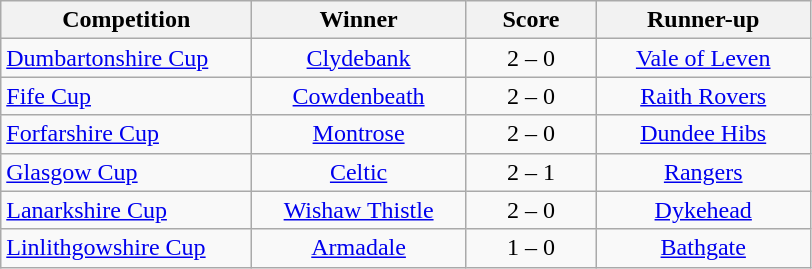<table class="wikitable" style="text-align: center;">
<tr>
<th width=160>Competition</th>
<th width=135>Winner</th>
<th width=80>Score</th>
<th width=135>Runner-up</th>
</tr>
<tr>
<td align=left><a href='#'>Dumbartonshire Cup</a></td>
<td><a href='#'>Clydebank</a></td>
<td>2 – 0</td>
<td><a href='#'>Vale of Leven</a></td>
</tr>
<tr>
<td align=left><a href='#'>Fife Cup</a></td>
<td><a href='#'>Cowdenbeath</a></td>
<td>2 – 0</td>
<td><a href='#'>Raith Rovers</a></td>
</tr>
<tr>
<td align=left><a href='#'>Forfarshire Cup</a></td>
<td><a href='#'>Montrose</a></td>
<td>2 – 0</td>
<td><a href='#'>Dundee Hibs</a></td>
</tr>
<tr>
<td align=left><a href='#'>Glasgow Cup</a></td>
<td><a href='#'>Celtic</a></td>
<td>2 – 1</td>
<td><a href='#'>Rangers</a></td>
</tr>
<tr>
<td align=left><a href='#'>Lanarkshire Cup</a></td>
<td><a href='#'>Wishaw Thistle</a></td>
<td>2 – 0</td>
<td><a href='#'>Dykehead</a></td>
</tr>
<tr>
<td align=left><a href='#'>Linlithgowshire Cup</a></td>
<td><a href='#'>Armadale</a></td>
<td>1 – 0</td>
<td><a href='#'>Bathgate</a></td>
</tr>
</table>
